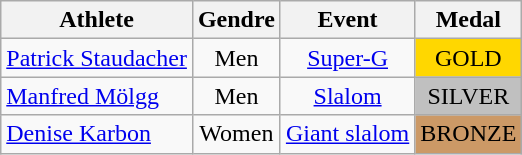<table class="wikitable" style="width:; font-size:100%; text-align:center;">
<tr>
<th>Athlete</th>
<th>Gendre</th>
<th>Event</th>
<th>Medal</th>
</tr>
<tr>
<td align=left><a href='#'>Patrick Staudacher</a></td>
<td>Men</td>
<td><a href='#'>Super-G</a></td>
<td bgcolor=gold>GOLD</td>
</tr>
<tr>
<td align=left><a href='#'>Manfred Mölgg</a></td>
<td>Men</td>
<td><a href='#'>Slalom</a></td>
<td bgcolor=silver>SILVER</td>
</tr>
<tr>
<td align=left><a href='#'>Denise Karbon</a></td>
<td>Women</td>
<td><a href='#'>Giant slalom</a></td>
<td bgcolor=cc9966>BRONZE</td>
</tr>
</table>
